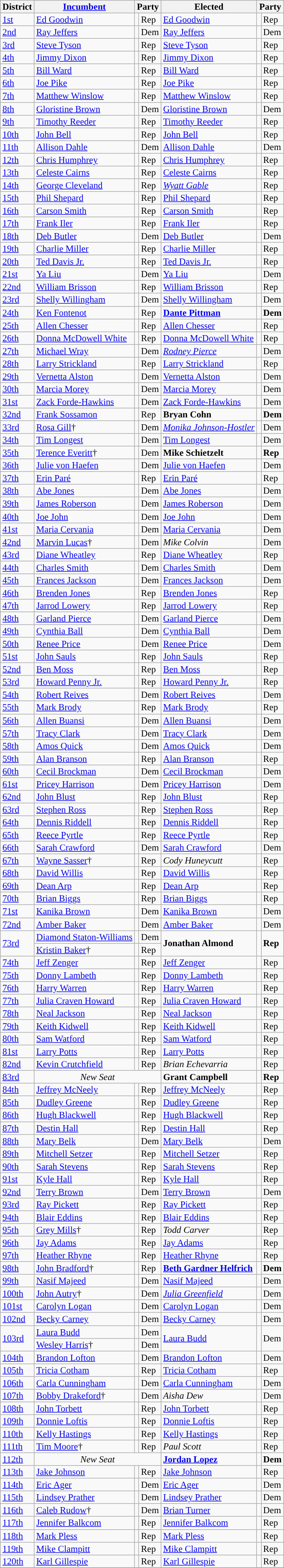<table class="sortable wikitable" style="font-size:95%;line-height:14px;">
<tr>
<th class="unsortable">District</th>
<th class="unsortable"><a href='#'>Incumbent</a></th>
<th colspan="2">Party</th>
<th class="unsortable">Elected</th>
<th colspan="2">Party</th>
</tr>
<tr>
<td><a href='#'>1st</a></td>
<td><a href='#'>Ed Goodwin</a></td>
<td style="background:"></td>
<td>Rep</td>
<td><a href='#'>Ed Goodwin</a></td>
<td style="background:"></td>
<td>Rep</td>
</tr>
<tr>
<td><a href='#'>2nd</a></td>
<td><a href='#'>Ray Jeffers</a></td>
<td style="background:"></td>
<td>Dem</td>
<td><a href='#'>Ray Jeffers</a></td>
<td style="background:"></td>
<td>Dem</td>
</tr>
<tr>
<td><a href='#'>3rd</a></td>
<td><a href='#'>Steve Tyson</a></td>
<td style="background:"></td>
<td>Rep</td>
<td><a href='#'>Steve Tyson</a></td>
<td style="background:"></td>
<td>Rep</td>
</tr>
<tr>
<td><a href='#'>4th</a></td>
<td><a href='#'>Jimmy Dixon</a></td>
<td style="background:"></td>
<td>Rep</td>
<td><a href='#'>Jimmy Dixon</a></td>
<td style="background:"></td>
<td>Rep</td>
</tr>
<tr>
<td><a href='#'>5th</a></td>
<td><a href='#'>Bill Ward</a></td>
<td style="background:"></td>
<td>Rep</td>
<td><a href='#'>Bill Ward</a></td>
<td style="background:"></td>
<td>Rep</td>
</tr>
<tr>
<td><a href='#'>6th</a></td>
<td><a href='#'>Joe Pike</a></td>
<td style="background:"></td>
<td>Rep</td>
<td><a href='#'>Joe Pike</a></td>
<td style="background:"></td>
<td>Rep</td>
</tr>
<tr>
<td><a href='#'>7th</a></td>
<td><a href='#'>Matthew Winslow</a></td>
<td style="background:"></td>
<td>Rep</td>
<td><a href='#'>Matthew Winslow</a></td>
<td style="background:"></td>
<td>Rep</td>
</tr>
<tr>
<td><a href='#'>8th</a></td>
<td><a href='#'>Gloristine Brown</a></td>
<td style="background:"></td>
<td>Dem</td>
<td><a href='#'>Gloristine Brown</a></td>
<td style="background:"></td>
<td>Dem</td>
</tr>
<tr>
<td><a href='#'>9th</a></td>
<td><a href='#'>Timothy Reeder</a></td>
<td style="background:"></td>
<td>Rep</td>
<td><a href='#'>Timothy Reeder</a></td>
<td style="background:"></td>
<td>Rep</td>
</tr>
<tr>
<td><a href='#'>10th</a></td>
<td><a href='#'>John Bell</a></td>
<td style="background:"></td>
<td>Rep</td>
<td><a href='#'>John Bell</a></td>
<td style="background:"></td>
<td>Rep</td>
</tr>
<tr>
<td><a href='#'>11th</a></td>
<td><a href='#'>Allison Dahle</a></td>
<td style="background:"></td>
<td>Dem</td>
<td><a href='#'>Allison Dahle</a></td>
<td style="background:"></td>
<td>Dem</td>
</tr>
<tr>
<td><a href='#'>12th</a></td>
<td><a href='#'>Chris Humphrey</a></td>
<td style="background:"></td>
<td>Rep</td>
<td><a href='#'>Chris Humphrey</a></td>
<td style="background:"></td>
<td>Rep</td>
</tr>
<tr>
<td><a href='#'>13th</a></td>
<td><a href='#'>Celeste Cairns</a></td>
<td style="background:"></td>
<td>Rep</td>
<td><a href='#'>Celeste Cairns</a></td>
<td style="background:"></td>
<td>Rep</td>
</tr>
<tr>
<td><a href='#'>14th</a></td>
<td><a href='#'>George Cleveland</a></td>
<td style="background:"></td>
<td>Rep</td>
<td><em><a href='#'>Wyatt Gable</a></em></td>
<td style="background:"></td>
<td>Rep</td>
</tr>
<tr>
<td><a href='#'>15th</a></td>
<td><a href='#'>Phil Shepard</a></td>
<td style="background:"></td>
<td>Rep</td>
<td><a href='#'>Phil Shepard</a></td>
<td style="background:"></td>
<td>Rep</td>
</tr>
<tr>
<td><a href='#'>16th</a></td>
<td><a href='#'>Carson Smith</a></td>
<td style="background:"></td>
<td>Rep</td>
<td><a href='#'>Carson Smith</a></td>
<td style="background:"></td>
<td>Rep</td>
</tr>
<tr>
<td><a href='#'>17th</a></td>
<td><a href='#'>Frank Iler</a></td>
<td style="background:"></td>
<td>Rep</td>
<td><a href='#'>Frank Iler</a></td>
<td style="background:"></td>
<td>Rep</td>
</tr>
<tr>
<td><a href='#'>18th</a></td>
<td><a href='#'>Deb Butler</a></td>
<td style="background:"></td>
<td>Dem</td>
<td><a href='#'>Deb Butler</a></td>
<td style="background:"></td>
<td>Dem</td>
</tr>
<tr>
<td><a href='#'>19th</a></td>
<td><a href='#'>Charlie Miller</a></td>
<td style="background:"></td>
<td>Rep</td>
<td><a href='#'>Charlie Miller</a></td>
<td style="background:"></td>
<td>Rep</td>
</tr>
<tr>
<td><a href='#'>20th</a></td>
<td><a href='#'>Ted Davis Jr.</a></td>
<td style="background:"></td>
<td>Rep</td>
<td><a href='#'>Ted Davis Jr.</a></td>
<td style="background:"></td>
<td>Rep</td>
</tr>
<tr>
<td><a href='#'>21st</a></td>
<td><a href='#'>Ya Liu</a></td>
<td style="background:"></td>
<td>Dem</td>
<td><a href='#'>Ya Liu</a></td>
<td style="background:"></td>
<td>Dem</td>
</tr>
<tr>
<td><a href='#'>22nd</a></td>
<td><a href='#'>William Brisson</a></td>
<td style="background:"></td>
<td>Rep</td>
<td><a href='#'>William Brisson</a></td>
<td style="background:"></td>
<td>Rep</td>
</tr>
<tr>
<td><a href='#'>23rd</a></td>
<td><a href='#'>Shelly Willingham</a></td>
<td style="background:"></td>
<td>Dem</td>
<td><a href='#'>Shelly Willingham</a></td>
<td style="background:"></td>
<td>Dem</td>
</tr>
<tr>
<td><a href='#'>24th</a></td>
<td><a href='#'>Ken Fontenot</a></td>
<td style="background:"></td>
<td>Rep</td>
<td><strong><a href='#'>Dante Pittman</a></strong></td>
<td style="background:"></td>
<td><strong>Dem</strong></td>
</tr>
<tr>
<td><a href='#'>25th</a></td>
<td><a href='#'>Allen Chesser</a></td>
<td style="background:"></td>
<td>Rep</td>
<td><a href='#'>Allen Chesser</a></td>
<td style="background:"></td>
<td>Rep</td>
</tr>
<tr>
<td><a href='#'>26th</a></td>
<td><a href='#'>Donna McDowell White</a></td>
<td style="background:"></td>
<td>Rep</td>
<td><a href='#'>Donna McDowell White</a></td>
<td style="background:"></td>
<td>Rep</td>
</tr>
<tr>
<td><a href='#'>27th</a></td>
<td><a href='#'>Michael Wray</a></td>
<td style="background:"></td>
<td>Dem</td>
<td><em><a href='#'>Rodney Pierce</a></em></td>
<td style="background:"></td>
<td>Dem</td>
</tr>
<tr>
<td><a href='#'>28th</a></td>
<td><a href='#'>Larry Strickland</a></td>
<td style="background:"></td>
<td>Rep</td>
<td><a href='#'>Larry Strickland</a></td>
<td style="background:"></td>
<td>Rep</td>
</tr>
<tr>
<td><a href='#'>29th</a></td>
<td><a href='#'>Vernetta Alston</a></td>
<td style="background:"></td>
<td>Dem</td>
<td><a href='#'>Vernetta Alston</a></td>
<td style="background:"></td>
<td>Dem</td>
</tr>
<tr>
<td><a href='#'>30th</a></td>
<td><a href='#'>Marcia Morey</a></td>
<td style="background:"></td>
<td>Dem</td>
<td><a href='#'>Marcia Morey</a></td>
<td style="background:"></td>
<td>Dem</td>
</tr>
<tr>
<td><a href='#'>31st</a></td>
<td><a href='#'>Zack Forde-Hawkins</a></td>
<td style="background:"></td>
<td>Dem</td>
<td><a href='#'>Zack Forde-Hawkins</a></td>
<td style="background:"></td>
<td>Dem</td>
</tr>
<tr>
<td><a href='#'>32nd</a></td>
<td><a href='#'>Frank Sossamon</a></td>
<td style="background:"></td>
<td>Rep</td>
<td><strong>Bryan Cohn</strong></td>
<td style="background:"></td>
<td><strong>Dem</strong></td>
</tr>
<tr>
<td><a href='#'>33rd</a></td>
<td><a href='#'>Rosa Gill</a>†</td>
<td style="background:"></td>
<td>Dem</td>
<td><em><a href='#'>Monika Johnson-Hostler</a></em></td>
<td style="background:"></td>
<td>Dem</td>
</tr>
<tr>
<td><a href='#'>34th</a></td>
<td><a href='#'>Tim Longest</a></td>
<td style="background:"></td>
<td>Dem</td>
<td><a href='#'>Tim Longest</a></td>
<td style="background:"></td>
<td>Dem</td>
</tr>
<tr>
<td><a href='#'>35th</a></td>
<td><a href='#'>Terence Everitt</a>†</td>
<td style="background:"></td>
<td>Dem</td>
<td><strong>Mike Schietzelt</strong></td>
<td style="background:"></td>
<td><strong>Rep</strong></td>
</tr>
<tr>
<td><a href='#'>36th</a></td>
<td><a href='#'>Julie von Haefen</a></td>
<td style="background:"></td>
<td>Dem</td>
<td><a href='#'>Julie von Haefen</a></td>
<td style="background:"></td>
<td>Dem</td>
</tr>
<tr>
<td><a href='#'>37th</a></td>
<td><a href='#'>Erin Paré</a></td>
<td style="background:"></td>
<td>Rep</td>
<td><a href='#'>Erin Paré</a></td>
<td style="background:"></td>
<td>Rep</td>
</tr>
<tr>
<td><a href='#'>38th</a></td>
<td><a href='#'>Abe Jones</a></td>
<td style="background:"></td>
<td>Dem</td>
<td><a href='#'>Abe Jones</a></td>
<td style="background:"></td>
<td>Dem</td>
</tr>
<tr>
<td><a href='#'>39th</a></td>
<td><a href='#'>James Roberson</a></td>
<td style="background:"></td>
<td>Dem</td>
<td><a href='#'>James Roberson</a></td>
<td style="background:"></td>
<td>Dem</td>
</tr>
<tr>
<td><a href='#'>40th</a></td>
<td><a href='#'>Joe John</a></td>
<td style="background:"></td>
<td>Dem</td>
<td><a href='#'>Joe John</a></td>
<td style="background:"></td>
<td>Dem</td>
</tr>
<tr>
<td><a href='#'>41st</a></td>
<td><a href='#'>Maria Cervania</a></td>
<td style="background:"></td>
<td>Dem</td>
<td><a href='#'>Maria Cervania</a></td>
<td style="background:"></td>
<td>Dem</td>
</tr>
<tr>
<td><a href='#'>42nd</a></td>
<td><a href='#'>Marvin Lucas</a>†</td>
<td style="background:"></td>
<td>Dem</td>
<td><em>Mike Colvin</em></td>
<td style="background:"></td>
<td>Dem</td>
</tr>
<tr>
<td><a href='#'>43rd</a></td>
<td><a href='#'>Diane Wheatley</a></td>
<td style="background:"></td>
<td>Rep</td>
<td><a href='#'>Diane Wheatley</a></td>
<td style="background:"></td>
<td>Rep</td>
</tr>
<tr>
<td><a href='#'>44th</a></td>
<td><a href='#'>Charles Smith</a></td>
<td style="background:"></td>
<td>Dem</td>
<td><a href='#'>Charles Smith</a></td>
<td style="background:"></td>
<td>Dem</td>
</tr>
<tr>
<td><a href='#'>45th</a></td>
<td><a href='#'>Frances Jackson</a></td>
<td style="background:"></td>
<td>Dem</td>
<td><a href='#'>Frances Jackson</a></td>
<td style="background:"></td>
<td>Dem</td>
</tr>
<tr>
<td><a href='#'>46th</a></td>
<td><a href='#'>Brenden Jones</a></td>
<td style="background:"></td>
<td>Rep</td>
<td><a href='#'>Brenden Jones</a></td>
<td style="background:"></td>
<td>Rep</td>
</tr>
<tr>
<td><a href='#'>47th</a></td>
<td><a href='#'>Jarrod Lowery</a></td>
<td style="background:"></td>
<td>Rep</td>
<td><a href='#'>Jarrod Lowery</a></td>
<td style="background:"></td>
<td>Rep</td>
</tr>
<tr>
<td><a href='#'>48th</a></td>
<td><a href='#'>Garland Pierce</a></td>
<td style="background:"></td>
<td>Dem</td>
<td><a href='#'>Garland Pierce</a></td>
<td style="background:"></td>
<td>Dem</td>
</tr>
<tr>
<td><a href='#'>49th</a></td>
<td><a href='#'>Cynthia Ball</a></td>
<td style="background:"></td>
<td>Dem</td>
<td><a href='#'>Cynthia Ball</a></td>
<td style="background:"></td>
<td>Dem</td>
</tr>
<tr>
<td><a href='#'>50th</a></td>
<td><a href='#'>Renee Price</a></td>
<td style="background:"></td>
<td>Dem</td>
<td><a href='#'>Renee Price</a></td>
<td style="background:"></td>
<td>Dem</td>
</tr>
<tr>
<td><a href='#'>51st</a></td>
<td><a href='#'>John Sauls</a></td>
<td style="background:"></td>
<td>Rep</td>
<td><a href='#'>John Sauls</a></td>
<td style="background:"></td>
<td>Rep</td>
</tr>
<tr>
<td><a href='#'>52nd</a></td>
<td><a href='#'>Ben Moss</a></td>
<td style="background:"></td>
<td>Rep</td>
<td><a href='#'>Ben Moss</a></td>
<td style="background:"></td>
<td>Rep</td>
</tr>
<tr>
<td><a href='#'>53rd</a></td>
<td><a href='#'>Howard Penny Jr.</a></td>
<td style="background:"></td>
<td>Rep</td>
<td><a href='#'>Howard Penny Jr.</a></td>
<td style="background:"></td>
<td>Rep</td>
</tr>
<tr>
<td><a href='#'>54th</a></td>
<td><a href='#'>Robert Reives</a></td>
<td style="background:"></td>
<td>Dem</td>
<td><a href='#'>Robert Reives</a></td>
<td style="background:"></td>
<td>Dem</td>
</tr>
<tr>
<td><a href='#'>55th</a></td>
<td><a href='#'>Mark Brody</a></td>
<td style="background:"></td>
<td>Rep</td>
<td><a href='#'>Mark Brody</a></td>
<td style="background:"></td>
<td>Rep</td>
</tr>
<tr>
<td><a href='#'>56th</a></td>
<td><a href='#'>Allen Buansi</a></td>
<td style="background:"></td>
<td>Dem</td>
<td><a href='#'>Allen Buansi</a></td>
<td style="background:"></td>
<td>Dem</td>
</tr>
<tr>
<td><a href='#'>57th</a></td>
<td><a href='#'>Tracy Clark</a></td>
<td style="background:"></td>
<td>Dem</td>
<td><a href='#'>Tracy Clark</a></td>
<td style="background:"></td>
<td>Dem</td>
</tr>
<tr>
<td><a href='#'>58th</a></td>
<td><a href='#'>Amos Quick</a></td>
<td style="background:"></td>
<td>Dem</td>
<td><a href='#'>Amos Quick</a></td>
<td style="background:"></td>
<td>Dem</td>
</tr>
<tr>
<td><a href='#'>59th</a></td>
<td><a href='#'>Alan Branson</a></td>
<td style="background:"></td>
<td>Rep</td>
<td><a href='#'>Alan Branson</a></td>
<td style="background:"></td>
<td>Rep</td>
</tr>
<tr>
<td><a href='#'>60th</a></td>
<td><a href='#'>Cecil Brockman</a></td>
<td style="background:"></td>
<td>Dem</td>
<td><a href='#'>Cecil Brockman</a></td>
<td style="background:"></td>
<td>Dem</td>
</tr>
<tr>
<td><a href='#'>61st</a></td>
<td><a href='#'>Pricey Harrison</a></td>
<td style="background:"></td>
<td>Dem</td>
<td><a href='#'>Pricey Harrison</a></td>
<td style="background:"></td>
<td>Dem</td>
</tr>
<tr>
<td><a href='#'>62nd</a></td>
<td><a href='#'>John Blust</a></td>
<td style="background:"></td>
<td>Rep</td>
<td><a href='#'>John Blust</a></td>
<td style="background:"></td>
<td>Rep</td>
</tr>
<tr>
<td><a href='#'>63rd</a></td>
<td><a href='#'>Stephen Ross</a></td>
<td style="background:"></td>
<td>Rep</td>
<td><a href='#'>Stephen Ross</a></td>
<td style="background:"></td>
<td>Rep</td>
</tr>
<tr>
<td><a href='#'>64th</a></td>
<td><a href='#'>Dennis Riddell</a></td>
<td style="background:"></td>
<td>Rep</td>
<td><a href='#'>Dennis Riddell</a></td>
<td style="background:"></td>
<td>Rep</td>
</tr>
<tr>
<td><a href='#'>65th</a></td>
<td><a href='#'>Reece Pyrtle</a></td>
<td style="background:"></td>
<td>Rep</td>
<td><a href='#'>Reece Pyrtle</a></td>
<td style="background:"></td>
<td>Rep</td>
</tr>
<tr>
<td><a href='#'>66th</a></td>
<td><a href='#'>Sarah Crawford</a></td>
<td style="background:"></td>
<td>Dem</td>
<td><a href='#'>Sarah Crawford</a></td>
<td style="background:"></td>
<td>Dem</td>
</tr>
<tr>
<td><a href='#'>67th</a></td>
<td><a href='#'>Wayne Sasser</a>†</td>
<td style="background:"></td>
<td>Rep</td>
<td><em>Cody Huneycutt</em></td>
<td style="background:"></td>
<td>Rep</td>
</tr>
<tr>
<td><a href='#'>68th</a></td>
<td><a href='#'>David Willis</a></td>
<td style="background:"></td>
<td>Rep</td>
<td><a href='#'>David Willis</a></td>
<td style="background:"></td>
<td>Rep</td>
</tr>
<tr>
<td><a href='#'>69th</a></td>
<td><a href='#'>Dean Arp</a></td>
<td style="background:"></td>
<td>Rep</td>
<td><a href='#'>Dean Arp</a></td>
<td style="background:"></td>
<td>Rep</td>
</tr>
<tr>
<td><a href='#'>70th</a></td>
<td><a href='#'>Brian Biggs</a></td>
<td style="background:"></td>
<td>Rep</td>
<td><a href='#'>Brian Biggs</a></td>
<td style="background:"></td>
<td>Rep</td>
</tr>
<tr>
<td><a href='#'>71st</a></td>
<td><a href='#'>Kanika Brown</a></td>
<td style="background:"></td>
<td>Dem</td>
<td><a href='#'>Kanika Brown</a></td>
<td style="background:"></td>
<td>Dem</td>
</tr>
<tr>
<td><a href='#'>72nd</a></td>
<td><a href='#'>Amber Baker</a></td>
<td style="background:"></td>
<td>Dem</td>
<td><a href='#'>Amber Baker</a></td>
<td style="background:"></td>
<td>Dem</td>
</tr>
<tr>
<td rowspan=2><a href='#'>73rd</a></td>
<td><a href='#'>Diamond Staton-Williams</a></td>
<td style="background:"></td>
<td>Dem</td>
<td rowspan=2><strong>Jonathan Almond</strong></td>
<td rowspan=2 style="background:"></td>
<td rowspan=2><strong>Rep</strong></td>
</tr>
<tr>
<td><a href='#'>Kristin Baker</a>†</td>
<td style="background:"></td>
<td>Rep</td>
</tr>
<tr>
<td><a href='#'>74th</a></td>
<td><a href='#'>Jeff Zenger</a></td>
<td style="background:"></td>
<td>Rep</td>
<td><a href='#'>Jeff Zenger</a></td>
<td style="background:"></td>
<td>Rep</td>
</tr>
<tr>
<td><a href='#'>75th</a></td>
<td><a href='#'>Donny Lambeth</a></td>
<td style="background:"></td>
<td>Rep</td>
<td><a href='#'>Donny Lambeth</a></td>
<td style="background:"></td>
<td>Rep</td>
</tr>
<tr>
<td><a href='#'>76th</a></td>
<td><a href='#'>Harry Warren</a></td>
<td style="background:"></td>
<td>Rep</td>
<td><a href='#'>Harry Warren</a></td>
<td style="background:"></td>
<td>Rep</td>
</tr>
<tr>
<td><a href='#'>77th</a></td>
<td><a href='#'>Julia Craven Howard</a></td>
<td style="background:"></td>
<td>Rep</td>
<td><a href='#'>Julia Craven Howard</a></td>
<td style="background:"></td>
<td>Rep</td>
</tr>
<tr>
<td><a href='#'>78th</a></td>
<td><a href='#'>Neal Jackson</a></td>
<td style="background:"></td>
<td>Rep</td>
<td><a href='#'>Neal Jackson</a></td>
<td style="background:"></td>
<td>Rep</td>
</tr>
<tr>
<td><a href='#'>79th</a></td>
<td><a href='#'>Keith Kidwell</a></td>
<td style="background:"></td>
<td>Rep</td>
<td><a href='#'>Keith Kidwell</a></td>
<td style="background:"></td>
<td>Rep</td>
</tr>
<tr>
<td><a href='#'>80th</a></td>
<td><a href='#'>Sam Watford</a></td>
<td style="background:"></td>
<td>Rep</td>
<td><a href='#'>Sam Watford</a></td>
<td style="background:"></td>
<td>Rep</td>
</tr>
<tr>
<td><a href='#'>81st</a></td>
<td><a href='#'>Larry Potts</a></td>
<td style="background:"></td>
<td>Rep</td>
<td><a href='#'>Larry Potts</a></td>
<td style="background:"></td>
<td>Rep</td>
</tr>
<tr>
<td><a href='#'>82nd</a></td>
<td><a href='#'>Kevin Crutchfield</a></td>
<td style="background:"></td>
<td>Rep</td>
<td><em>Brian Echevarria</em></td>
<td style="background:"></td>
<td>Rep</td>
</tr>
<tr>
<td><a href='#'>83rd</a></td>
<td colspan=3 align=center><em>New Seat</em></td>
<td><strong>Grant Campbell</strong></td>
<td style="background:"></td>
<td><strong>Rep</strong></td>
</tr>
<tr>
<td><a href='#'>84th</a></td>
<td><a href='#'>Jeffrey McNeely</a></td>
<td style="background:"></td>
<td>Rep</td>
<td><a href='#'>Jeffrey McNeely</a></td>
<td style="background:"></td>
<td>Rep</td>
</tr>
<tr>
<td><a href='#'>85th</a></td>
<td><a href='#'>Dudley Greene</a></td>
<td style="background:"></td>
<td>Rep</td>
<td><a href='#'>Dudley Greene</a></td>
<td style="background:"></td>
<td>Rep</td>
</tr>
<tr>
<td><a href='#'>86th</a></td>
<td><a href='#'>Hugh Blackwell</a></td>
<td style="background:"></td>
<td>Rep</td>
<td><a href='#'>Hugh Blackwell</a></td>
<td style="background:"></td>
<td>Rep</td>
</tr>
<tr>
<td><a href='#'>87th</a></td>
<td><a href='#'>Destin Hall</a></td>
<td style="background:"></td>
<td>Rep</td>
<td><a href='#'>Destin Hall</a></td>
<td style="background:"></td>
<td>Rep</td>
</tr>
<tr>
<td><a href='#'>88th</a></td>
<td><a href='#'>Mary Belk</a></td>
<td style="background:"></td>
<td>Dem</td>
<td><a href='#'>Mary Belk</a></td>
<td style="background:"></td>
<td>Dem</td>
</tr>
<tr>
<td><a href='#'>89th</a></td>
<td><a href='#'>Mitchell Setzer</a></td>
<td style="background:"></td>
<td>Rep</td>
<td><a href='#'>Mitchell Setzer</a></td>
<td style="background:"></td>
<td>Rep</td>
</tr>
<tr>
<td><a href='#'>90th</a></td>
<td><a href='#'>Sarah Stevens</a></td>
<td style="background:"></td>
<td>Rep</td>
<td><a href='#'>Sarah Stevens</a></td>
<td style="background:"></td>
<td>Rep</td>
</tr>
<tr>
<td><a href='#'>91st</a></td>
<td><a href='#'>Kyle Hall</a></td>
<td style="background:"></td>
<td>Rep</td>
<td><a href='#'>Kyle Hall</a></td>
<td style="background:"></td>
<td>Rep</td>
</tr>
<tr>
<td><a href='#'>92nd</a></td>
<td><a href='#'>Terry Brown</a></td>
<td style="background:"></td>
<td>Dem</td>
<td><a href='#'>Terry Brown</a></td>
<td style="background:"></td>
<td>Dem</td>
</tr>
<tr>
<td><a href='#'>93rd</a></td>
<td><a href='#'>Ray Pickett</a></td>
<td style="background:"></td>
<td>Rep</td>
<td><a href='#'>Ray Pickett</a></td>
<td style="background:"></td>
<td>Rep</td>
</tr>
<tr>
<td><a href='#'>94th</a></td>
<td><a href='#'>Blair Eddins</a></td>
<td style="background:"></td>
<td>Rep</td>
<td><a href='#'>Blair Eddins</a></td>
<td style="background:"></td>
<td>Rep</td>
</tr>
<tr>
<td><a href='#'>95th</a></td>
<td><a href='#'>Grey Mills</a>†</td>
<td style="background:"></td>
<td>Rep</td>
<td><em>Todd Carver</em></td>
<td style="background:"></td>
<td>Rep</td>
</tr>
<tr>
<td><a href='#'>96th</a></td>
<td><a href='#'>Jay Adams</a></td>
<td style="background:"></td>
<td>Rep</td>
<td><a href='#'>Jay Adams</a></td>
<td style="background:"></td>
<td>Rep</td>
</tr>
<tr>
<td><a href='#'>97th</a></td>
<td><a href='#'>Heather Rhyne</a></td>
<td style="background:"></td>
<td>Rep</td>
<td><a href='#'>Heather Rhyne</a></td>
<td style="background:"></td>
<td>Rep</td>
</tr>
<tr>
<td><a href='#'>98th</a></td>
<td><a href='#'>John Bradford</a>†</td>
<td style="background:"></td>
<td>Rep</td>
<td><strong><a href='#'>Beth Gardner Helfrich</a></strong></td>
<td style="background:"></td>
<td><strong>Dem</strong></td>
</tr>
<tr>
<td><a href='#'>99th</a></td>
<td><a href='#'>Nasif Majeed</a></td>
<td style="background:"></td>
<td>Dem</td>
<td><a href='#'>Nasif Majeed</a></td>
<td style="background:"></td>
<td>Dem</td>
</tr>
<tr>
<td><a href='#'>100th</a></td>
<td><a href='#'>John Autry</a>†</td>
<td style="background:"></td>
<td>Dem</td>
<td><em><a href='#'>Julia Greenfield</a></em></td>
<td style="background:"></td>
<td>Dem</td>
</tr>
<tr>
<td><a href='#'>101st</a></td>
<td><a href='#'>Carolyn Logan</a></td>
<td style="background:"></td>
<td>Dem</td>
<td><a href='#'>Carolyn Logan</a></td>
<td style="background:"></td>
<td>Dem</td>
</tr>
<tr>
<td><a href='#'>102nd</a></td>
<td><a href='#'>Becky Carney</a></td>
<td style="background:"></td>
<td>Dem</td>
<td><a href='#'>Becky Carney</a></td>
<td style="background:"></td>
<td>Dem</td>
</tr>
<tr>
<td rowspan=2><a href='#'>103rd</a></td>
<td><a href='#'>Laura Budd</a></td>
<td style="background:"></td>
<td>Dem</td>
<td rowspan=2><a href='#'>Laura Budd</a></td>
<td rowspan=2 style="background:"></td>
<td rowspan=2>Dem</td>
</tr>
<tr>
<td><a href='#'>Wesley Harris</a>†</td>
<td style="background:"></td>
<td>Dem</td>
</tr>
<tr>
<td><a href='#'>104th</a></td>
<td><a href='#'>Brandon Lofton</a></td>
<td style="background:"></td>
<td>Dem</td>
<td><a href='#'>Brandon Lofton</a></td>
<td style="background:"></td>
<td>Dem</td>
</tr>
<tr>
<td><a href='#'>105th</a></td>
<td><a href='#'>Tricia Cotham</a></td>
<td style="background:"></td>
<td>Rep</td>
<td><a href='#'>Tricia Cotham</a></td>
<td style="background:"></td>
<td>Rep</td>
</tr>
<tr>
<td><a href='#'>106th</a></td>
<td><a href='#'>Carla Cunningham</a></td>
<td style="background:"></td>
<td>Dem</td>
<td><a href='#'>Carla Cunningham</a></td>
<td style="background:"></td>
<td>Dem</td>
</tr>
<tr>
<td><a href='#'>107th</a></td>
<td><a href='#'>Bobby Drakeford</a>†</td>
<td style="background:"></td>
<td>Dem</td>
<td><em>Aisha Dew</em></td>
<td style="background:"></td>
<td>Dem</td>
</tr>
<tr>
<td><a href='#'>108th</a></td>
<td><a href='#'>John Torbett</a></td>
<td style="background:"></td>
<td>Rep</td>
<td><a href='#'>John Torbett</a></td>
<td style="background:"></td>
<td>Rep</td>
</tr>
<tr>
<td><a href='#'>109th</a></td>
<td><a href='#'>Donnie Loftis</a></td>
<td style="background:"></td>
<td>Rep</td>
<td><a href='#'>Donnie Loftis</a></td>
<td style="background:"></td>
<td>Rep</td>
</tr>
<tr>
<td><a href='#'>110th</a></td>
<td><a href='#'>Kelly Hastings</a></td>
<td style="background:"></td>
<td>Rep</td>
<td><a href='#'>Kelly Hastings</a></td>
<td style="background:"></td>
<td>Rep</td>
</tr>
<tr>
<td><a href='#'>111th</a></td>
<td><a href='#'>Tim Moore</a>†</td>
<td style="background:"></td>
<td>Rep</td>
<td><em>Paul Scott</em></td>
<td style="background:"></td>
<td>Rep</td>
</tr>
<tr>
<td><a href='#'>112th</a></td>
<td colspan=3 align=center><em>New Seat</em></td>
<td><strong><a href='#'>Jordan Lopez</a></strong></td>
<td style="background:"></td>
<td><strong>Dem</strong></td>
</tr>
<tr>
<td><a href='#'>113th</a></td>
<td><a href='#'>Jake Johnson</a></td>
<td style="background:"></td>
<td>Rep</td>
<td><a href='#'>Jake Johnson</a></td>
<td style="background:"></td>
<td>Rep</td>
</tr>
<tr>
<td><a href='#'>114th</a></td>
<td><a href='#'>Eric Ager</a></td>
<td style="background:"></td>
<td>Dem</td>
<td><a href='#'>Eric Ager</a></td>
<td style="background:"></td>
<td>Dem</td>
</tr>
<tr>
<td><a href='#'>115th</a></td>
<td><a href='#'>Lindsey Prather</a></td>
<td style="background:"></td>
<td>Dem</td>
<td><a href='#'>Lindsey Prather</a></td>
<td style="background:"></td>
<td>Dem</td>
</tr>
<tr>
<td><a href='#'>116th</a></td>
<td><a href='#'>Caleb Rudow</a>†</td>
<td style="background:"></td>
<td>Dem</td>
<td><a href='#'>Brian Turner</a></td>
<td style="background:"></td>
<td>Dem</td>
</tr>
<tr>
<td><a href='#'>117th</a></td>
<td><a href='#'>Jennifer Balkcom</a></td>
<td style="background:"></td>
<td>Rep</td>
<td><a href='#'>Jennifer Balkcom</a></td>
<td style="background:"></td>
<td>Rep</td>
</tr>
<tr>
<td><a href='#'>118th</a></td>
<td><a href='#'>Mark Pless</a></td>
<td style="background:"></td>
<td>Rep</td>
<td><a href='#'>Mark Pless</a></td>
<td style="background:"></td>
<td>Rep</td>
</tr>
<tr>
<td><a href='#'>119th</a></td>
<td><a href='#'>Mike Clampitt</a></td>
<td style="background:"></td>
<td>Rep</td>
<td><a href='#'>Mike Clampitt</a></td>
<td style="background:"></td>
<td>Rep</td>
</tr>
<tr>
<td><a href='#'>120th</a></td>
<td><a href='#'>Karl Gillespie</a></td>
<td style="background:"></td>
<td>Rep</td>
<td><a href='#'>Karl Gillespie</a></td>
<td style="background:"></td>
<td>Rep</td>
</tr>
<tr>
</tr>
</table>
